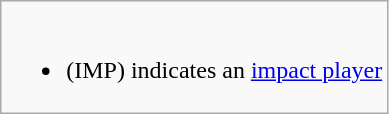<table class="wikitable">
<tr>
<td><br><ul><li>(IMP) indicates an <a href='#'>impact player</a></li></ul></td>
</tr>
</table>
